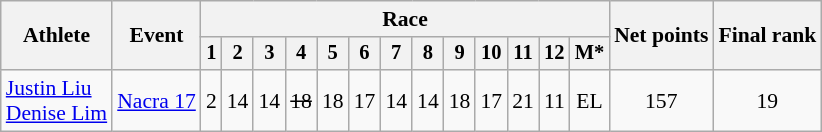<table class="wikitable" style="font-size:90%">
<tr>
<th rowspan="2">Athlete</th>
<th rowspan="2">Event</th>
<th colspan=13>Race</th>
<th rowspan=2>Net points</th>
<th rowspan=2>Final rank</th>
</tr>
<tr style="font-size:95%">
<th>1</th>
<th>2</th>
<th>3</th>
<th>4</th>
<th>5</th>
<th>6</th>
<th>7</th>
<th>8</th>
<th>9</th>
<th>10</th>
<th>11</th>
<th>12</th>
<th>M*</th>
</tr>
<tr align=center>
<td align=left><a href='#'>Justin Liu</a><br><a href='#'>Denise Lim</a></td>
<td align=left><a href='#'>Nacra 17</a></td>
<td>2</td>
<td>14</td>
<td>14</td>
<td><s>18</s></td>
<td>18</td>
<td>17</td>
<td>14</td>
<td>14</td>
<td>18</td>
<td>17</td>
<td>21</td>
<td>11</td>
<td>EL</td>
<td>157</td>
<td>19</td>
</tr>
</table>
